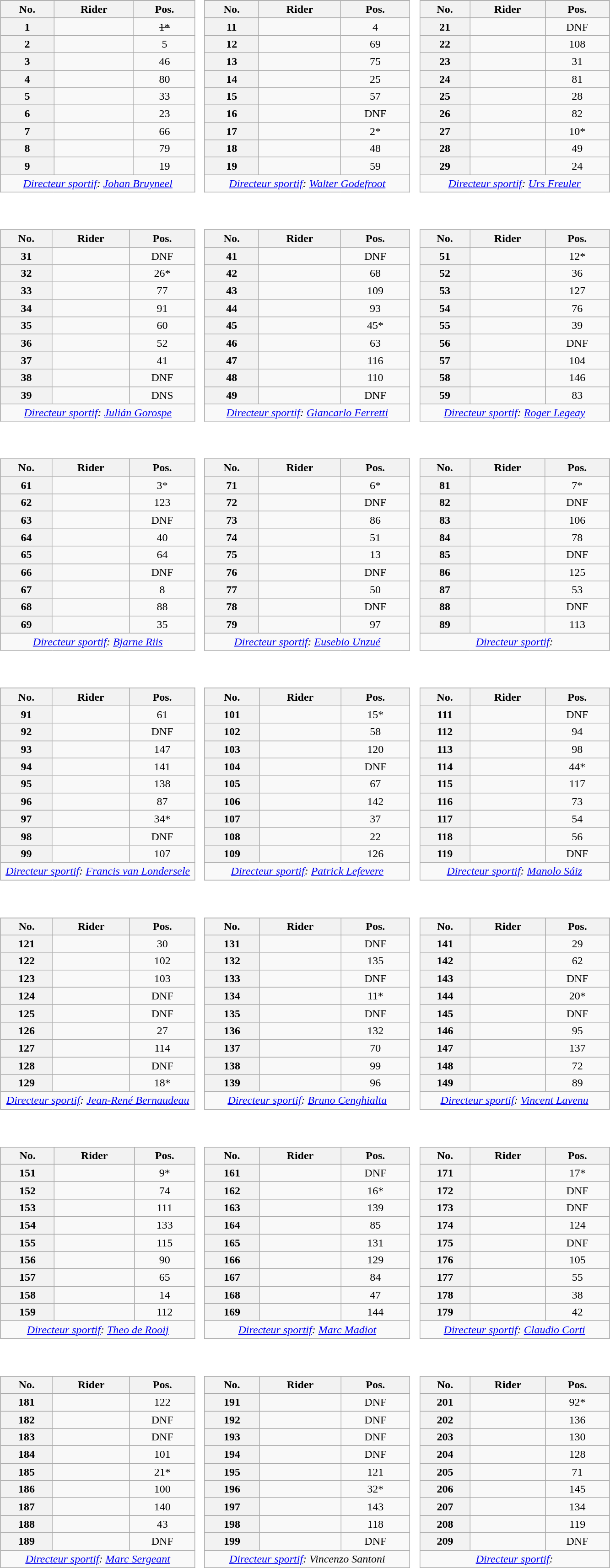<table>
<tr valign="top">
<td style="width:33%;"><br><table class="wikitable plainrowheaders" style="width:97%">
<tr>
</tr>
<tr style="text-align:center;">
<th scope="col">No.</th>
<th scope="col">Rider</th>
<th scope="col">Pos.</th>
</tr>
<tr>
<th scope="row" style="text-align:center;">1</th>
<td><del></del></td>
<td style="text-align:center;"><del>1*</del></td>
</tr>
<tr>
<th scope="row" style="text-align:center;">2</th>
<td></td>
<td style="text-align:center;">5</td>
</tr>
<tr>
<th scope="row" style="text-align:center;">3</th>
<td></td>
<td style="text-align:center;">46</td>
</tr>
<tr>
<th scope="row" style="text-align:center;">4</th>
<td></td>
<td style="text-align:center;">80</td>
</tr>
<tr>
<th scope="row" style="text-align:center;">5</th>
<td></td>
<td style="text-align:center;">33</td>
</tr>
<tr>
<th scope="row" style="text-align:center;">6</th>
<td></td>
<td style="text-align:center;">23</td>
</tr>
<tr>
<th scope="row" style="text-align:center;">7</th>
<td></td>
<td style="text-align:center;">66</td>
</tr>
<tr>
<th scope="row" style="text-align:center;">8</th>
<td></td>
<td style="text-align:center;">79</td>
</tr>
<tr>
<th scope="row" style="text-align:center;">9</th>
<td></td>
<td style="text-align:center;">19</td>
</tr>
<tr align=center>
<td colspan="3"><em><a href='#'>Directeur sportif</a>: <a href='#'>Johan Bruyneel</a></em></td>
</tr>
</table>
</td>
<td><br><table class="wikitable plainrowheaders" style="width:97%">
<tr>
</tr>
<tr style="text-align:center;">
<th scope="col">No.</th>
<th scope="col">Rider</th>
<th scope="col">Pos.</th>
</tr>
<tr>
<th scope="row" style="text-align:center;">11</th>
<td></td>
<td style="text-align:center;">4</td>
</tr>
<tr>
<th scope="row" style="text-align:center;">12</th>
<td></td>
<td style="text-align:center;">69</td>
</tr>
<tr>
<th scope="row" style="text-align:center;">13</th>
<td></td>
<td style="text-align:center;">75</td>
</tr>
<tr>
<th scope="row" style="text-align:center;">14</th>
<td></td>
<td style="text-align:center;">25</td>
</tr>
<tr>
<th scope="row" style="text-align:center;">15</th>
<td></td>
<td style="text-align:center;">57</td>
</tr>
<tr>
<th scope="row" style="text-align:center;">16</th>
<td></td>
<td style="text-align:center;">DNF</td>
</tr>
<tr>
<th scope="row" style="text-align:center;">17</th>
<td></td>
<td style="text-align:center;">2*</td>
</tr>
<tr>
<th scope="row" style="text-align:center;">18</th>
<td></td>
<td style="text-align:center;">48</td>
</tr>
<tr>
<th scope="row" style="text-align:center;">19</th>
<td></td>
<td style="text-align:center;">59</td>
</tr>
<tr align=center>
<td colspan="3"><em><a href='#'>Directeur sportif</a>: <a href='#'>Walter Godefroot</a></em></td>
</tr>
</table>
</td>
<td><br><table class="wikitable plainrowheaders" style="width:97%">
<tr>
</tr>
<tr ! scope="row" style="text-align:center;" |  style="text-align:center;">
<th scope="col">No.</th>
<th scope="col">Rider</th>
<th scope="col">Pos.</th>
</tr>
<tr>
<th scope="row" style="text-align:center;">21</th>
<td></td>
<td style="text-align:center;">DNF</td>
</tr>
<tr>
<th scope="row" style="text-align:center;">22</th>
<td></td>
<td style="text-align:center;">108</td>
</tr>
<tr>
<th scope="row" style="text-align:center;">23</th>
<td></td>
<td style="text-align:center;">31</td>
</tr>
<tr>
<th scope="row" style="text-align:center;">24</th>
<td></td>
<td style="text-align:center;">81</td>
</tr>
<tr>
<th scope="row" style="text-align:center;">25</th>
<td></td>
<td style="text-align:center;">28</td>
</tr>
<tr>
<th scope="row" style="text-align:center;">26</th>
<td></td>
<td style="text-align:center;">82</td>
</tr>
<tr>
<th scope="row" style="text-align:center;">27</th>
<td></td>
<td style="text-align:center;">10*</td>
</tr>
<tr>
<th scope="row" style="text-align:center;">28</th>
<td></td>
<td style="text-align:center;">49</td>
</tr>
<tr>
<th scope="row" style="text-align:center;">29</th>
<td></td>
<td style="text-align:center;">24</td>
</tr>
<tr align=center>
<td colspan="3"><em><a href='#'>Directeur sportif</a>: <a href='#'>Urs Freuler</a></em></td>
</tr>
</table>
</td>
</tr>
<tr valign="top">
<td><br><table class="wikitable plainrowheaders" style="width:97%">
<tr>
</tr>
<tr style="text-align:center;">
<th scope="col">No.</th>
<th scope="col">Rider</th>
<th scope="col">Pos.</th>
</tr>
<tr>
<th scope="row" style="text-align:center;">31</th>
<td></td>
<td style="text-align:center;">DNF</td>
</tr>
<tr>
<th scope="row" style="text-align:center;">32</th>
<td></td>
<td style="text-align:center;">26*</td>
</tr>
<tr>
<th scope="row" style="text-align:center;">33</th>
<td></td>
<td style="text-align:center;">77</td>
</tr>
<tr>
<th scope="row" style="text-align:center;">34</th>
<td></td>
<td style="text-align:center;">91</td>
</tr>
<tr>
<th scope="row" style="text-align:center;">35</th>
<td></td>
<td style="text-align:center;">60</td>
</tr>
<tr>
<th scope="row" style="text-align:center;">36</th>
<td></td>
<td style="text-align:center;">52</td>
</tr>
<tr>
<th scope="row" style="text-align:center;">37</th>
<td></td>
<td style="text-align:center;">41</td>
</tr>
<tr>
<th scope="row" style="text-align:center;">38</th>
<td></td>
<td style="text-align:center;">DNF</td>
</tr>
<tr>
<th scope="row" style="text-align:center;">39</th>
<td></td>
<td style="text-align:center;">DNS</td>
</tr>
<tr align=center>
<td colspan="3"><em><a href='#'>Directeur sportif</a>: <a href='#'>Julián Gorospe</a></em></td>
</tr>
</table>
</td>
<td><br><table class="wikitable plainrowheaders" style="width:97%">
<tr>
</tr>
<tr style="text-align:center;">
<th scope="col">No.</th>
<th scope="col">Rider</th>
<th scope="col">Pos.</th>
</tr>
<tr>
<th scope="row" style="text-align:center;">41</th>
<td></td>
<td style="text-align:center;">DNF</td>
</tr>
<tr>
<th scope="row" style="text-align:center;">42</th>
<td></td>
<td style="text-align:center;">68</td>
</tr>
<tr>
<th scope="row" style="text-align:center;">43</th>
<td></td>
<td style="text-align:center;">109</td>
</tr>
<tr>
<th scope="row" style="text-align:center;">44</th>
<td></td>
<td style="text-align:center;">93</td>
</tr>
<tr>
<th scope="row" style="text-align:center;">45</th>
<td></td>
<td style="text-align:center;">45*</td>
</tr>
<tr>
<th scope="row" style="text-align:center;">46</th>
<td></td>
<td style="text-align:center;">63</td>
</tr>
<tr>
<th scope="row" style="text-align:center;">47</th>
<td></td>
<td style="text-align:center;">116</td>
</tr>
<tr>
<th scope="row" style="text-align:center;">48</th>
<td></td>
<td style="text-align:center;">110</td>
</tr>
<tr>
<th scope="row" style="text-align:center;">49</th>
<td></td>
<td style="text-align:center;">DNF</td>
</tr>
<tr align=center>
<td colspan="3"><em><a href='#'>Directeur sportif</a>: <a href='#'>Giancarlo Ferretti</a></em></td>
</tr>
</table>
</td>
<td><br><table class="wikitable plainrowheaders" style="width:97%">
<tr>
</tr>
<tr style="text-align:center;">
<th scope="col">No.</th>
<th scope="col">Rider</th>
<th scope="col">Pos.</th>
</tr>
<tr>
<th scope="row" style="text-align:center;">51</th>
<td></td>
<td style="text-align:center;">12*</td>
</tr>
<tr>
<th scope="row" style="text-align:center;">52</th>
<td></td>
<td style="text-align:center;">36</td>
</tr>
<tr>
<th scope="row" style="text-align:center;">53</th>
<td></td>
<td style="text-align:center;">127</td>
</tr>
<tr>
<th scope="row" style="text-align:center;">54</th>
<td></td>
<td style="text-align:center;">76</td>
</tr>
<tr>
<th scope="row" style="text-align:center;">55</th>
<td></td>
<td style="text-align:center;">39</td>
</tr>
<tr>
<th scope="row" style="text-align:center;">56</th>
<td></td>
<td style="text-align:center;">DNF</td>
</tr>
<tr>
<th scope="row" style="text-align:center;">57</th>
<td></td>
<td style="text-align:center;">104</td>
</tr>
<tr>
<th scope="row" style="text-align:center;">58</th>
<td></td>
<td style="text-align:center;">146</td>
</tr>
<tr>
<th scope="row" style="text-align:center;">59</th>
<td></td>
<td style="text-align:center;">83</td>
</tr>
<tr align=center>
<td colspan="3"><em><a href='#'>Directeur sportif</a>: <a href='#'>Roger Legeay</a></em></td>
</tr>
</table>
</td>
</tr>
<tr valign="top">
<td><br><table class="wikitable plainrowheaders" style="width:97%">
<tr>
</tr>
<tr style="text-align:center;">
<th scope="col">No.</th>
<th scope="col">Rider</th>
<th scope="col">Pos.</th>
</tr>
<tr>
<th scope="row" style="text-align:center;">61</th>
<td></td>
<td style="text-align:center;">3*</td>
</tr>
<tr>
<th scope="row" style="text-align:center;">62</th>
<td></td>
<td style="text-align:center;">123</td>
</tr>
<tr>
<th scope="row" style="text-align:center;">63</th>
<td></td>
<td style="text-align:center;">DNF</td>
</tr>
<tr>
<th scope="row" style="text-align:center;">64</th>
<td></td>
<td style="text-align:center;">40</td>
</tr>
<tr>
<th scope="row" style="text-align:center;">65</th>
<td></td>
<td style="text-align:center;">64</td>
</tr>
<tr>
<th scope="row" style="text-align:center;">66</th>
<td></td>
<td style="text-align:center;">DNF</td>
</tr>
<tr>
<th scope="row" style="text-align:center;">67</th>
<td></td>
<td style="text-align:center;">8</td>
</tr>
<tr>
<th scope="row" style="text-align:center;">68</th>
<td></td>
<td style="text-align:center;">88</td>
</tr>
<tr>
<th scope="row" style="text-align:center;">69</th>
<td></td>
<td style="text-align:center;">35</td>
</tr>
<tr align=center>
<td colspan="3"><em><a href='#'>Directeur sportif</a>: <a href='#'>Bjarne Riis</a></em></td>
</tr>
</table>
</td>
<td><br><table class="wikitable plainrowheaders" style="width:97%">
<tr>
</tr>
<tr style="text-align:center;">
<th scope="col">No.</th>
<th scope="col">Rider</th>
<th scope="col">Pos.</th>
</tr>
<tr>
<th scope="row" style="text-align:center;">71</th>
<td></td>
<td style="text-align:center;">6*</td>
</tr>
<tr>
<th scope="row" style="text-align:center;">72</th>
<td></td>
<td style="text-align:center;">DNF</td>
</tr>
<tr>
<th scope="row" style="text-align:center;">73</th>
<td></td>
<td style="text-align:center;">86</td>
</tr>
<tr>
<th scope="row" style="text-align:center;">74</th>
<td></td>
<td style="text-align:center;">51</td>
</tr>
<tr>
<th scope="row" style="text-align:center;">75</th>
<td></td>
<td style="text-align:center;">13</td>
</tr>
<tr>
<th scope="row" style="text-align:center;">76</th>
<td></td>
<td style="text-align:center;">DNF</td>
</tr>
<tr>
<th scope="row" style="text-align:center;">77</th>
<td></td>
<td style="text-align:center;">50</td>
</tr>
<tr>
<th scope="row" style="text-align:center;">78</th>
<td></td>
<td style="text-align:center;">DNF</td>
</tr>
<tr>
<th scope="row" style="text-align:center;">79</th>
<td></td>
<td style="text-align:center;">97</td>
</tr>
<tr align=center>
<td colspan="3"><em><a href='#'>Directeur sportif</a>: <a href='#'>Eusebio Unzué</a></em></td>
</tr>
</table>
</td>
<td><br><table class="wikitable plainrowheaders" style="width:97%">
<tr>
</tr>
<tr style="text-align:center;">
<th scope="col">No.</th>
<th scope="col">Rider</th>
<th scope="col">Pos.</th>
</tr>
<tr>
<th scope="row" style="text-align:center;">81</th>
<td></td>
<td style="text-align:center;">7*</td>
</tr>
<tr>
<th scope="row" style="text-align:center;">82</th>
<td></td>
<td style="text-align:center;">DNF</td>
</tr>
<tr>
<th scope="row" style="text-align:center;">83</th>
<td></td>
<td style="text-align:center;">106</td>
</tr>
<tr>
<th scope="row" style="text-align:center;">84</th>
<td></td>
<td style="text-align:center;">78</td>
</tr>
<tr>
<th scope="row" style="text-align:center;">85</th>
<td></td>
<td style="text-align:center;">DNF</td>
</tr>
<tr>
<th scope="row" style="text-align:center;">86</th>
<td></td>
<td style="text-align:center;">125</td>
</tr>
<tr>
<th scope="row" style="text-align:center;">87</th>
<td></td>
<td style="text-align:center;">53</td>
</tr>
<tr>
<th scope="row" style="text-align:center;">88</th>
<td></td>
<td style="text-align:center;">DNF</td>
</tr>
<tr>
<th scope="row" style="text-align:center;">89</th>
<td></td>
<td style="text-align:center;">113</td>
</tr>
<tr align=center>
<td colspan="3"><em><a href='#'>Directeur sportif</a>: </em></td>
</tr>
</table>
</td>
</tr>
<tr valign="top">
<td><br><table class="wikitable plainrowheaders" style="width:97%">
<tr>
</tr>
<tr style="text-align:center;">
<th scope="col">No.</th>
<th scope="col">Rider</th>
<th scope="col">Pos.</th>
</tr>
<tr>
<th scope="row" style="text-align:center;">91</th>
<td></td>
<td style="text-align:center;">61</td>
</tr>
<tr>
<th scope="row" style="text-align:center;">92</th>
<td></td>
<td style="text-align:center;">DNF</td>
</tr>
<tr>
<th scope="row" style="text-align:center;">93</th>
<td></td>
<td style="text-align:center;">147</td>
</tr>
<tr>
<th scope="row" style="text-align:center;">94</th>
<td></td>
<td style="text-align:center;">141</td>
</tr>
<tr>
<th scope="row" style="text-align:center;">95</th>
<td></td>
<td style="text-align:center;">138</td>
</tr>
<tr>
<th scope="row" style="text-align:center;">96</th>
<td></td>
<td style="text-align:center;">87</td>
</tr>
<tr>
<th scope="row" style="text-align:center;">97</th>
<td></td>
<td style="text-align:center;">34*</td>
</tr>
<tr>
<th scope="row" style="text-align:center;">98</th>
<td></td>
<td style="text-align:center;">DNF</td>
</tr>
<tr>
<th scope="row" style="text-align:center;">99</th>
<td></td>
<td style="text-align:center;">107</td>
</tr>
<tr align=center>
<td colspan="3"><em><a href='#'>Directeur sportif</a>: <a href='#'>Francis van Londersele</a></em></td>
</tr>
</table>
</td>
<td><br><table class="wikitable plainrowheaders" style="width:97%">
<tr>
</tr>
<tr style="text-align:center;">
<th scope="col">No.</th>
<th scope="col">Rider</th>
<th scope="col">Pos.</th>
</tr>
<tr>
<th scope="row" style="text-align:center;">101</th>
<td></td>
<td style="text-align:center;">15*</td>
</tr>
<tr>
<th scope="row" style="text-align:center;">102</th>
<td></td>
<td style="text-align:center;">58</td>
</tr>
<tr>
<th scope="row" style="text-align:center;">103</th>
<td></td>
<td style="text-align:center;">120</td>
</tr>
<tr>
<th scope="row" style="text-align:center;">104</th>
<td></td>
<td style="text-align:center;">DNF</td>
</tr>
<tr>
<th scope="row" style="text-align:center;">105</th>
<td></td>
<td style="text-align:center;">67</td>
</tr>
<tr>
<th scope="row" style="text-align:center;">106</th>
<td></td>
<td style="text-align:center;">142</td>
</tr>
<tr>
<th scope="row" style="text-align:center;">107</th>
<td></td>
<td style="text-align:center;">37</td>
</tr>
<tr>
<th scope="row" style="text-align:center;">108</th>
<td></td>
<td style="text-align:center;">22</td>
</tr>
<tr>
<th scope="row" style="text-align:center;">109</th>
<td></td>
<td style="text-align:center;">126</td>
</tr>
<tr align=center>
<td colspan="3"><em><a href='#'>Directeur sportif</a>: <a href='#'>Patrick Lefevere</a></em></td>
</tr>
</table>
</td>
<td><br><table class="wikitable plainrowheaders" style="width:97%">
<tr>
</tr>
<tr style="text-align:center;">
<th scope="col">No.</th>
<th scope="col">Rider</th>
<th scope="col">Pos.</th>
</tr>
<tr>
<th scope="row" style="text-align:center;">111</th>
<td></td>
<td style="text-align:center;">DNF</td>
</tr>
<tr>
<th scope="row" style="text-align:center;">112</th>
<td></td>
<td style="text-align:center;">94</td>
</tr>
<tr>
<th scope="row" style="text-align:center;">113</th>
<td></td>
<td style="text-align:center;">98</td>
</tr>
<tr>
<th scope="row" style="text-align:center;">114</th>
<td></td>
<td style="text-align:center;">44*</td>
</tr>
<tr>
<th scope="row" style="text-align:center;">115</th>
<td></td>
<td style="text-align:center;">117</td>
</tr>
<tr>
<th scope="row" style="text-align:center;">116</th>
<td></td>
<td style="text-align:center;">73</td>
</tr>
<tr>
<th scope="row" style="text-align:center;">117</th>
<td></td>
<td style="text-align:center;">54</td>
</tr>
<tr>
<th scope="row" style="text-align:center;">118</th>
<td></td>
<td style="text-align:center;">56</td>
</tr>
<tr>
<th scope="row" style="text-align:center;">119</th>
<td></td>
<td style="text-align:center;">DNF</td>
</tr>
<tr align=center>
<td colspan="3"><em><a href='#'>Directeur sportif</a>: <a href='#'>Manolo Sáiz</a></em></td>
</tr>
</table>
</td>
</tr>
<tr valign="top">
<td><br><table class="wikitable plainrowheaders" style="width:97%">
<tr>
</tr>
<tr style="text-align:center;">
<th scope="col">No.</th>
<th scope="col">Rider</th>
<th scope="col">Pos.</th>
</tr>
<tr>
<th scope="row" style="text-align:center;">121</th>
<td></td>
<td style="text-align:center;">30</td>
</tr>
<tr>
<th scope="row" style="text-align:center;">122</th>
<td></td>
<td style="text-align:center;">102</td>
</tr>
<tr>
<th scope="row" style="text-align:center;">123</th>
<td></td>
<td style="text-align:center;">103</td>
</tr>
<tr>
<th scope="row" style="text-align:center;">124</th>
<td></td>
<td style="text-align:center;">DNF</td>
</tr>
<tr>
<th scope="row" style="text-align:center;">125</th>
<td></td>
<td style="text-align:center;">DNF</td>
</tr>
<tr>
<th scope="row" style="text-align:center;">126</th>
<td></td>
<td style="text-align:center;">27</td>
</tr>
<tr>
<th scope="row" style="text-align:center;">127</th>
<td></td>
<td style="text-align:center;">114</td>
</tr>
<tr>
<th scope="row" style="text-align:center;">128</th>
<td></td>
<td style="text-align:center;">DNF</td>
</tr>
<tr>
<th scope="row" style="text-align:center;">129</th>
<td></td>
<td style="text-align:center;">18*</td>
</tr>
<tr align=center>
<td colspan="3"><em><a href='#'>Directeur sportif</a>: <a href='#'>Jean-René Bernaudeau</a></em></td>
</tr>
</table>
</td>
<td><br><table class="wikitable plainrowheaders" style="width:97%">
<tr>
</tr>
<tr style="text-align:center;">
<th scope="col">No.</th>
<th scope="col">Rider</th>
<th scope="col">Pos.</th>
</tr>
<tr>
<th scope="row" style="text-align:center;">131</th>
<td></td>
<td style="text-align:center;">DNF</td>
</tr>
<tr>
<th scope="row" style="text-align:center;">132</th>
<td></td>
<td style="text-align:center;">135</td>
</tr>
<tr>
<th scope="row" style="text-align:center;">133</th>
<td></td>
<td style="text-align:center;">DNF</td>
</tr>
<tr>
<th scope="row" style="text-align:center;">134</th>
<td></td>
<td style="text-align:center;">11*</td>
</tr>
<tr>
<th scope="row" style="text-align:center;">135</th>
<td></td>
<td style="text-align:center;">DNF</td>
</tr>
<tr>
<th scope="row" style="text-align:center;">136</th>
<td></td>
<td style="text-align:center;">132</td>
</tr>
<tr>
<th scope="row" style="text-align:center;">137</th>
<td></td>
<td style="text-align:center;">70</td>
</tr>
<tr>
<th scope="row" style="text-align:center;">138</th>
<td></td>
<td style="text-align:center;">99</td>
</tr>
<tr>
<th scope="row" style="text-align:center;">139</th>
<td></td>
<td style="text-align:center;">96</td>
</tr>
<tr align=center>
<td colspan="3"><em><a href='#'>Directeur sportif</a>: <a href='#'>Bruno Cenghialta</a></em></td>
</tr>
</table>
</td>
<td><br><table class="wikitable plainrowheaders" style="width:97%">
<tr>
</tr>
<tr style="text-align:center;">
<th scope="col">No.</th>
<th scope="col">Rider</th>
<th scope="col">Pos.</th>
</tr>
<tr>
<th scope="row" style="text-align:center;">141</th>
<td></td>
<td style="text-align:center;">29</td>
</tr>
<tr>
<th scope="row" style="text-align:center;">142</th>
<td></td>
<td style="text-align:center;">62</td>
</tr>
<tr>
<th scope="row" style="text-align:center;">143</th>
<td></td>
<td style="text-align:center;">DNF</td>
</tr>
<tr>
<th scope="row" style="text-align:center;">144</th>
<td></td>
<td style="text-align:center;">20*</td>
</tr>
<tr>
<th scope="row" style="text-align:center;">145</th>
<td></td>
<td style="text-align:center;">DNF</td>
</tr>
<tr>
<th scope="row" style="text-align:center;">146</th>
<td></td>
<td style="text-align:center;">95</td>
</tr>
<tr>
<th scope="row" style="text-align:center;">147</th>
<td></td>
<td style="text-align:center;">137</td>
</tr>
<tr>
<th scope="row" style="text-align:center;">148</th>
<td></td>
<td style="text-align:center;">72</td>
</tr>
<tr>
<th scope="row" style="text-align:center;">149</th>
<td></td>
<td style="text-align:center;">89</td>
</tr>
<tr align=center>
<td colspan="3"><em><a href='#'>Directeur sportif</a>: <a href='#'>Vincent Lavenu</a></em></td>
</tr>
</table>
</td>
</tr>
<tr valign="top">
<td><br><table class="wikitable plainrowheaders" style="width:97%">
<tr>
</tr>
<tr style="text-align:center;">
<th scope="col">No.</th>
<th scope="col">Rider</th>
<th scope="col">Pos.</th>
</tr>
<tr>
<th scope="row" style="text-align:center;">151</th>
<td></td>
<td style="text-align:center;">9*</td>
</tr>
<tr>
<th scope="row" style="text-align:center;">152</th>
<td></td>
<td style="text-align:center;">74</td>
</tr>
<tr>
<th scope="row" style="text-align:center;">153</th>
<td></td>
<td style="text-align:center;">111</td>
</tr>
<tr>
<th scope="row" style="text-align:center;">154</th>
<td></td>
<td style="text-align:center;">133</td>
</tr>
<tr>
<th scope="row" style="text-align:center;">155</th>
<td></td>
<td style="text-align:center;">115</td>
</tr>
<tr>
<th scope="row" style="text-align:center;">156</th>
<td></td>
<td style="text-align:center;">90</td>
</tr>
<tr>
<th scope="row" style="text-align:center;">157</th>
<td></td>
<td style="text-align:center;">65</td>
</tr>
<tr>
<th scope="row" style="text-align:center;">158</th>
<td></td>
<td style="text-align:center;">14</td>
</tr>
<tr>
<th scope="row" style="text-align:center;">159</th>
<td></td>
<td style="text-align:center;">112</td>
</tr>
<tr align=center>
<td colspan="3"><em><a href='#'>Directeur sportif</a>: <a href='#'>Theo de Rooij</a></em></td>
</tr>
</table>
</td>
<td><br><table class="wikitable plainrowheaders" style="width:97%">
<tr>
</tr>
<tr style="text-align:center;">
<th scope="col">No.</th>
<th scope="col">Rider</th>
<th scope="col">Pos.</th>
</tr>
<tr>
<th scope="row" style="text-align:center;">161</th>
<td></td>
<td style="text-align:center;">DNF</td>
</tr>
<tr>
<th scope="row" style="text-align:center;">162</th>
<td></td>
<td style="text-align:center;">16*</td>
</tr>
<tr>
<th scope="row" style="text-align:center;">163</th>
<td></td>
<td style="text-align:center;">139</td>
</tr>
<tr>
<th scope="row" style="text-align:center;">164</th>
<td></td>
<td style="text-align:center;">85</td>
</tr>
<tr>
<th scope="row" style="text-align:center;">165</th>
<td></td>
<td style="text-align:center;">131</td>
</tr>
<tr>
<th scope="row" style="text-align:center;">166</th>
<td></td>
<td style="text-align:center;">129</td>
</tr>
<tr>
<th scope="row" style="text-align:center;">167</th>
<td></td>
<td style="text-align:center;">84</td>
</tr>
<tr>
<th scope="row" style="text-align:center;">168</th>
<td></td>
<td style="text-align:center;">47</td>
</tr>
<tr>
<th scope="row" style="text-align:center;">169</th>
<td></td>
<td style="text-align:center;">144</td>
</tr>
<tr align=center>
<td colspan="3"><em><a href='#'>Directeur sportif</a>: <a href='#'>Marc Madiot</a></em></td>
</tr>
</table>
</td>
<td><br><table class="wikitable plainrowheaders" style="width:97%">
<tr>
</tr>
<tr style="text-align:center;">
<th scope="col">No.</th>
<th scope="col">Rider</th>
<th scope="col">Pos.</th>
</tr>
<tr>
<th scope="row" style="text-align:center;">171</th>
<td></td>
<td style="text-align:center;">17*</td>
</tr>
<tr>
<th scope="row" style="text-align:center;">172</th>
<td></td>
<td style="text-align:center;">DNF</td>
</tr>
<tr>
<th scope="row" style="text-align:center;">173</th>
<td></td>
<td style="text-align:center;">DNF</td>
</tr>
<tr>
<th scope="row" style="text-align:center;">174</th>
<td></td>
<td style="text-align:center;">124</td>
</tr>
<tr>
<th scope="row" style="text-align:center;">175</th>
<td></td>
<td style="text-align:center;">DNF</td>
</tr>
<tr>
<th scope="row" style="text-align:center;">176</th>
<td></td>
<td style="text-align:center;">105</td>
</tr>
<tr>
<th scope="row" style="text-align:center;">177</th>
<td></td>
<td style="text-align:center;">55</td>
</tr>
<tr>
<th scope="row" style="text-align:center;">178</th>
<td></td>
<td style="text-align:center;">38</td>
</tr>
<tr>
<th scope="row" style="text-align:center;">179</th>
<td></td>
<td style="text-align:center;">42</td>
</tr>
<tr align=center>
<td colspan="3"><em><a href='#'>Directeur sportif</a>: <a href='#'>Claudio Corti</a></em></td>
</tr>
</table>
</td>
</tr>
<tr valign="top">
<td><br><table class="wikitable plainrowheaders" style="width:97%">
<tr>
</tr>
<tr style="text-align:center;">
<th scope="col">No.</th>
<th scope="col">Rider</th>
<th scope="col">Pos.</th>
</tr>
<tr>
<th scope="row" style="text-align:center;">181</th>
<td></td>
<td style="text-align:center;">122</td>
</tr>
<tr>
<th scope="row" style="text-align:center;">182</th>
<td></td>
<td style="text-align:center;">DNF</td>
</tr>
<tr>
<th scope="row" style="text-align:center;">183</th>
<td></td>
<td style="text-align:center;">DNF</td>
</tr>
<tr>
<th scope="row" style="text-align:center;">184</th>
<td></td>
<td style="text-align:center;">101</td>
</tr>
<tr>
<th scope="row" style="text-align:center;">185</th>
<td></td>
<td style="text-align:center;">21*</td>
</tr>
<tr>
<th scope="row" style="text-align:center;">186</th>
<td></td>
<td style="text-align:center;">100</td>
</tr>
<tr>
<th scope="row" style="text-align:center;">187</th>
<td></td>
<td style="text-align:center;">140</td>
</tr>
<tr>
<th scope="row" style="text-align:center;">188</th>
<td></td>
<td style="text-align:center;">43</td>
</tr>
<tr>
<th scope="row" style="text-align:center;">189</th>
<td></td>
<td style="text-align:center;">DNF</td>
</tr>
<tr align=center>
<td colspan="3"><em><a href='#'>Directeur sportif</a>: <a href='#'>Marc Sergeant</a></em></td>
</tr>
</table>
</td>
<td><br><table class="wikitable plainrowheaders" style="width:97%">
<tr>
</tr>
<tr style="text-align:center;">
<th scope="col">No.</th>
<th scope="col">Rider</th>
<th scope="col">Pos.</th>
</tr>
<tr>
<th scope="row" style="text-align:center;">191</th>
<td></td>
<td style="text-align:center;">DNF</td>
</tr>
<tr>
<th scope="row" style="text-align:center;">192</th>
<td></td>
<td style="text-align:center;">DNF</td>
</tr>
<tr>
<th scope="row" style="text-align:center;">193</th>
<td></td>
<td style="text-align:center;">DNF</td>
</tr>
<tr>
<th scope="row" style="text-align:center;">194</th>
<td></td>
<td style="text-align:center;">DNF</td>
</tr>
<tr>
<th scope="row" style="text-align:center;">195</th>
<td></td>
<td style="text-align:center;">121</td>
</tr>
<tr>
<th scope="row" style="text-align:center;">196</th>
<td></td>
<td style="text-align:center;">32*</td>
</tr>
<tr>
<th scope="row" style="text-align:center;">197</th>
<td></td>
<td style="text-align:center;">143</td>
</tr>
<tr>
<th scope="row" style="text-align:center;">198</th>
<td></td>
<td style="text-align:center;">118</td>
</tr>
<tr>
<th scope="row" style="text-align:center;">199</th>
<td></td>
<td style="text-align:center;">DNF</td>
</tr>
<tr align=center>
<td colspan="3"><em><a href='#'>Directeur sportif</a>: Vincenzo Santoni</em></td>
</tr>
</table>
</td>
<td><br><table class="wikitable plainrowheaders" style="width:97%">
<tr ! scope="row" style="text-align:center;" |>
</tr>
<tr ! scope="row" style="text-align:center;" |  style="text-align:center;">
<th scope="col">No.</th>
<th scope="col">Rider</th>
<th scope="col">Pos.</th>
</tr>
<tr>
<th scope="row" style="text-align:center;">201</th>
<td></td>
<td style="text-align:center;">92*</td>
</tr>
<tr>
<th scope="row" style="text-align:center;">202</th>
<td></td>
<td style="text-align:center;">136</td>
</tr>
<tr>
<th scope="row" style="text-align:center;">203</th>
<td></td>
<td style="text-align:center;">130</td>
</tr>
<tr>
<th scope="row" style="text-align:center;">204</th>
<td></td>
<td style="text-align:center;">128</td>
</tr>
<tr>
<th scope="row" style="text-align:center;">205</th>
<td></td>
<td style="text-align:center;">71</td>
</tr>
<tr>
<th scope="row" style="text-align:center;">206</th>
<td></td>
<td style="text-align:center;">145</td>
</tr>
<tr>
<th scope="row" style="text-align:center;">207</th>
<td></td>
<td style="text-align:center;">134</td>
</tr>
<tr>
<th scope="row" style="text-align:center;">208</th>
<td></td>
<td style="text-align:center;">119</td>
</tr>
<tr>
<th scope="row" style="text-align:center;">209</th>
<td></td>
<td style="text-align:center;">DNF</td>
</tr>
<tr align=center>
<td colspan="3"><em><a href='#'>Directeur sportif</a>: </em></td>
</tr>
</table>
</td>
</tr>
</table>
